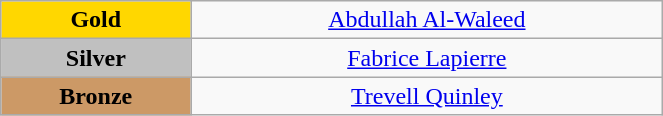<table class="wikitable" style="text-align:center; " width="35%">
<tr>
<td bgcolor="gold"><strong>Gold</strong></td>
<td><a href='#'>Abdullah Al-Waleed</a><br>  <small><em></em></small></td>
</tr>
<tr>
<td bgcolor="silver"><strong>Silver</strong></td>
<td><a href='#'>Fabrice Lapierre</a><br>  <small><em></em></small></td>
</tr>
<tr>
<td bgcolor="CC9966"><strong>Bronze</strong></td>
<td><a href='#'>Trevell Quinley</a><br>  <small><em></em></small></td>
</tr>
</table>
